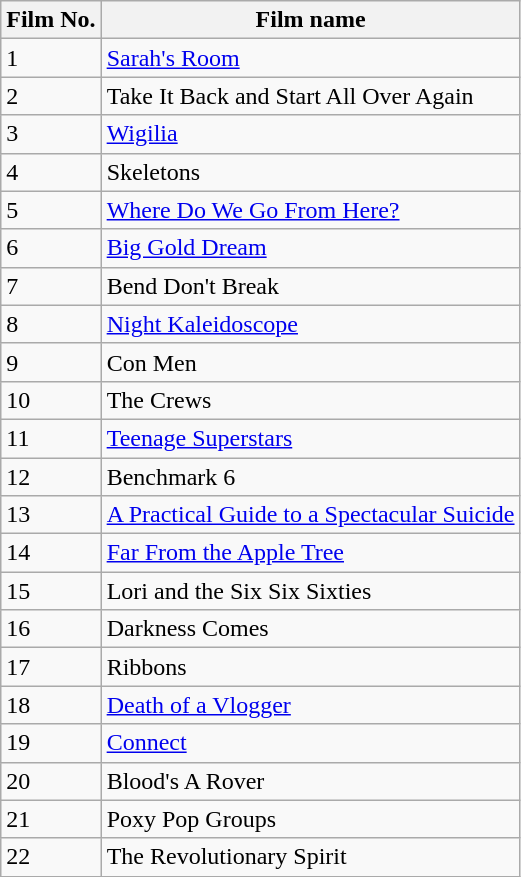<table class="wikitable">
<tr>
<th>Film No.</th>
<th>Film name</th>
</tr>
<tr>
<td>1</td>
<td><a href='#'>Sarah's Room</a></td>
</tr>
<tr>
<td>2</td>
<td>Take It Back and Start All Over Again</td>
</tr>
<tr>
<td>3</td>
<td><a href='#'>Wigilia</a></td>
</tr>
<tr>
<td>4</td>
<td>Skeletons</td>
</tr>
<tr>
<td>5</td>
<td><a href='#'>Where Do We Go From Here?</a></td>
</tr>
<tr>
<td>6</td>
<td><a href='#'>Big Gold Dream</a></td>
</tr>
<tr>
<td>7</td>
<td>Bend Don't Break</td>
</tr>
<tr>
<td>8</td>
<td><a href='#'>Night Kaleidoscope</a></td>
</tr>
<tr>
<td>9</td>
<td>Con Men</td>
</tr>
<tr>
<td>10</td>
<td>The Crews</td>
</tr>
<tr>
<td>11</td>
<td><a href='#'>Teenage Superstars</a></td>
</tr>
<tr>
<td>12</td>
<td>Benchmark 6</td>
</tr>
<tr>
<td>13</td>
<td><a href='#'>A Practical Guide to a Spectacular Suicide</a></td>
</tr>
<tr>
<td>14</td>
<td><a href='#'>Far From the Apple Tree</a></td>
</tr>
<tr>
<td>15</td>
<td>Lori and the Six Six Sixties</td>
</tr>
<tr>
<td>16</td>
<td>Darkness Comes</td>
</tr>
<tr>
<td>17</td>
<td>Ribbons</td>
</tr>
<tr>
<td>18</td>
<td><a href='#'>Death of a Vlogger</a></td>
</tr>
<tr>
<td>19</td>
<td><a href='#'>Connect</a></td>
</tr>
<tr>
<td>20</td>
<td>Blood's A Rover</td>
</tr>
<tr>
<td>21</td>
<td>Poxy Pop Groups</td>
</tr>
<tr>
<td>22</td>
<td>The Revolutionary Spirit</td>
</tr>
</table>
